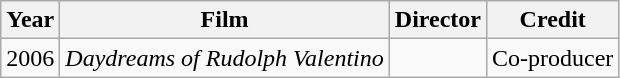<table class="wikitable">
<tr>
<th>Year</th>
<th>Film</th>
<th>Director</th>
<th>Credit</th>
</tr>
<tr>
<td>2006</td>
<td><em>Daydreams of Rudolph Valentino</em></td>
<td></td>
<td>Co-producer</td>
</tr>
</table>
